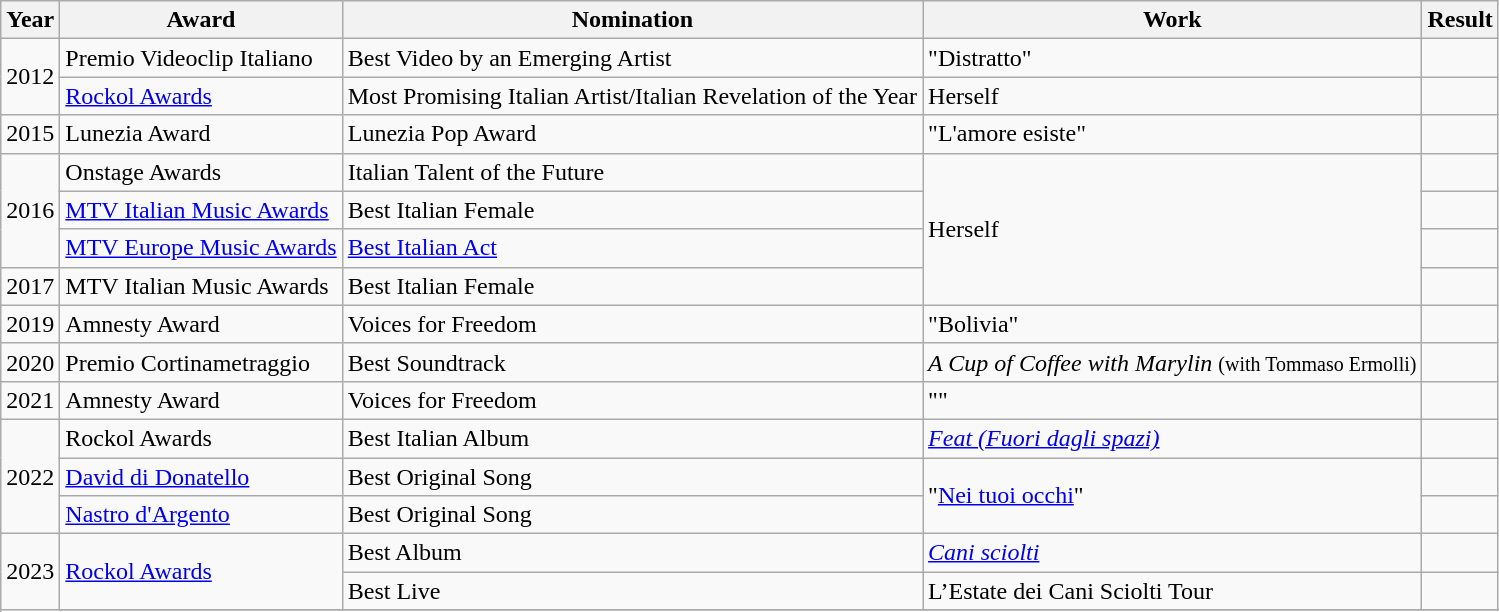<table class="wikitable">
<tr>
<th>Year</th>
<th>Award</th>
<th>Nomination</th>
<th>Work</th>
<th>Result</th>
</tr>
<tr>
<td style="text-align:center;" rowspan="2">2012</td>
<td>Premio Videoclip Italiano</td>
<td>Best Video by an Emerging Artist</td>
<td>"Distratto"</td>
<td></td>
</tr>
<tr>
<td><a href='#'>Rockol Awards</a></td>
<td>Most Promising Italian Artist/Italian Revelation of the Year</td>
<td>Herself</td>
<td></td>
</tr>
<tr>
<td style="text-align:center;">2015</td>
<td>Lunezia Award</td>
<td>Lunezia Pop Award</td>
<td>"L'amore esiste"</td>
<td></td>
</tr>
<tr>
<td rowspan="3" style="text-align:center;">2016</td>
<td>Onstage Awards</td>
<td>Italian Talent of the Future</td>
<td rowspan=4>Herself</td>
<td></td>
</tr>
<tr>
<td><a href='#'>MTV Italian Music Awards</a></td>
<td>Best Italian Female</td>
<td></td>
</tr>
<tr>
<td><a href='#'>MTV Europe Music Awards</a></td>
<td><a href='#'>Best Italian Act</a></td>
<td></td>
</tr>
<tr>
<td>2017</td>
<td>MTV Italian Music Awards</td>
<td>Best Italian Female</td>
<td></td>
</tr>
<tr>
<td>2019</td>
<td>Amnesty Award</td>
<td>Voices for Freedom</td>
<td>"Bolivia"</td>
<td></td>
</tr>
<tr>
<td>2020</td>
<td>Premio Cortinametraggio</td>
<td>Best Soundtrack</td>
<td><em>A Cup of Coffee with Marylin</em> <small>(with Tommaso Ermolli)</small></td>
<td></td>
</tr>
<tr>
<td>2021</td>
<td>Amnesty Award</td>
<td>Voices for Freedom</td>
<td>"" </td>
<td></td>
</tr>
<tr>
<td rowspan="3">2022</td>
<td>Rockol Awards</td>
<td>Best Italian Album</td>
<td><em><a href='#'>Feat (Fuori dagli spazi)</a></em></td>
<td></td>
</tr>
<tr>
<td><a href='#'>David di Donatello</a></td>
<td>Best Original Song</td>
<td rowspan="2">"<a href='#'>Nei tuoi occhi</a>"</td>
<td></td>
</tr>
<tr>
<td><a href='#'>Nastro d'Argento</a></td>
<td>Best Original Song</td>
<td></td>
</tr>
<tr>
<td rowspan="3">2023</td>
<td rowspan="2"><a href='#'>Rockol Awards</a></td>
<td>Best Album</td>
<td><em><a href='#'>Cani sciolti</a></em></td>
<td></td>
</tr>
<tr>
<td>Best Live</td>
<td>L’Estate dei Cani Sciolti Tour</td>
<td></td>
</tr>
<tr>
</tr>
</table>
